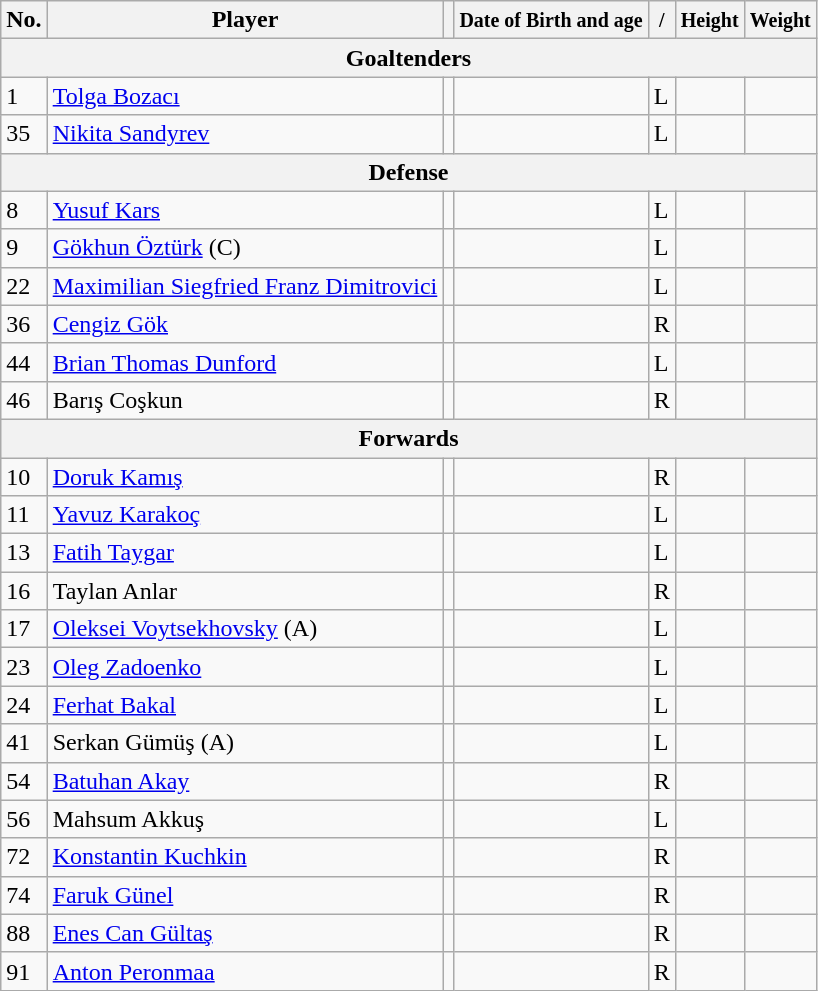<table class="wikitable">
<tr>
<th>No.</th>
<th>Player</th>
<th><small></small></th>
<th><small>Date of Birth and age</small></th>
<th><small>/</small></th>
<th><small>Height</small></th>
<th><small>Weight</small></th>
</tr>
<tr>
<th colspan=7>Goaltenders</th>
</tr>
<tr>
<td>1</td>
<td><a href='#'>Tolga Bozacı</a></td>
<td></td>
<td><small></small></td>
<td>L</td>
<td><small></small></td>
<td><small></small></td>
</tr>
<tr>
<td>35</td>
<td><a href='#'>Nikita Sandyrev</a></td>
<td></td>
<td><small></small></td>
<td>L</td>
<td><small></small></td>
<td><small></small></td>
</tr>
<tr>
<th colspan=7>Defense</th>
</tr>
<tr>
<td>8</td>
<td><a href='#'>Yusuf Kars</a></td>
<td></td>
<td><small></small></td>
<td>L</td>
<td><small></small></td>
<td><small></small></td>
</tr>
<tr>
<td>9</td>
<td><a href='#'>Gökhun Öztürk</a> (C)</td>
<td></td>
<td><small></small></td>
<td>L</td>
<td><small></small></td>
<td><small></small></td>
</tr>
<tr>
<td>22</td>
<td><a href='#'>Maximilian Siegfried Franz Dimitrovici</a></td>
<td></td>
<td><small></small></td>
<td>L</td>
<td><small></small></td>
<td><small></small></td>
</tr>
<tr>
<td>36</td>
<td><a href='#'>Cengiz Gök</a></td>
<td></td>
<td><small></small></td>
<td>R</td>
<td><small></small></td>
<td><small></small></td>
</tr>
<tr>
<td>44</td>
<td><a href='#'>Brian Thomas Dunford</a></td>
<td></td>
<td><small></small></td>
<td>L</td>
<td><small></small></td>
<td><small></small></td>
</tr>
<tr>
<td>46</td>
<td>Barış Coşkun</td>
<td></td>
<td><small></small></td>
<td>R</td>
<td><small></small></td>
<td><small></small></td>
</tr>
<tr>
<th colspan=7>Forwards</th>
</tr>
<tr>
<td>10</td>
<td><a href='#'>Doruk Kamış</a></td>
<td></td>
<td><small></small></td>
<td>R</td>
<td><small></small></td>
<td><small></small></td>
</tr>
<tr>
<td>11</td>
<td><a href='#'>Yavuz Karakoç</a></td>
<td></td>
<td><small></small></td>
<td>L</td>
<td><small></small></td>
<td><small></small></td>
</tr>
<tr>
<td>13</td>
<td><a href='#'>Fatih Taygar</a></td>
<td></td>
<td><small></small></td>
<td>L</td>
<td><small></small></td>
<td><small></small></td>
</tr>
<tr>
<td>16</td>
<td>Taylan Anlar</td>
<td></td>
<td><small></small></td>
<td>R</td>
<td><small></small></td>
<td><small></small></td>
</tr>
<tr>
<td>17</td>
<td><a href='#'>Oleksei Voytsekhovsky</a> (A)</td>
<td></td>
<td><small></small></td>
<td>L</td>
<td><small></small></td>
<td><small></small></td>
</tr>
<tr>
<td>23</td>
<td><a href='#'>Oleg Zadoenko</a></td>
<td></td>
<td><small></small></td>
<td>L</td>
<td><small></small></td>
<td><small></small></td>
</tr>
<tr>
<td>24</td>
<td><a href='#'>Ferhat Bakal</a></td>
<td></td>
<td><small></small></td>
<td>L</td>
<td><small></small></td>
<td><small></small></td>
</tr>
<tr>
<td>41</td>
<td>Serkan Gümüş (A)</td>
<td></td>
<td><small></small></td>
<td>L</td>
<td><small></small></td>
<td><small></small></td>
</tr>
<tr>
<td>54</td>
<td><a href='#'>Batuhan Akay</a></td>
<td></td>
<td><small></small></td>
<td>R</td>
<td><small></small></td>
<td><small></small></td>
</tr>
<tr>
<td>56</td>
<td>Mahsum Akkuş</td>
<td></td>
<td><small></small></td>
<td>L</td>
<td><small></small></td>
<td><small></small></td>
</tr>
<tr>
<td>72</td>
<td><a href='#'>Konstantin Kuchkin</a></td>
<td></td>
<td><small></small></td>
<td>R</td>
<td><small></small></td>
<td><small></small></td>
</tr>
<tr>
<td>74</td>
<td><a href='#'>Faruk Günel</a></td>
<td></td>
<td><small></small></td>
<td>R</td>
<td><small></small></td>
<td><small></small></td>
</tr>
<tr>
<td>88</td>
<td><a href='#'>Enes Can Gültaş</a></td>
<td></td>
<td><small></small></td>
<td>R</td>
<td><small></small></td>
<td><small></small></td>
</tr>
<tr>
<td>91</td>
<td><a href='#'>Anton Peronmaa</a></td>
<td></td>
<td><small></small></td>
<td>R</td>
<td><small></small></td>
<td><small></small></td>
</tr>
</table>
